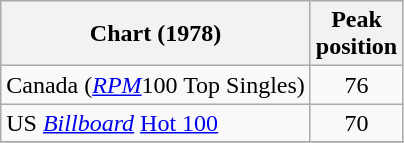<table class="wikitable sortable" border="1">
<tr>
<th scope="col">Chart (1978)</th>
<th scope="col">Peak<br>position</th>
</tr>
<tr>
<td>Canada (<em><a href='#'>RPM</a></em>100 Top Singles)</td>
<td style="text-align:center;">76</td>
</tr>
<tr>
<td>US <em><a href='#'>Billboard</a></em> <a href='#'>Hot 100</a></td>
<td style="text-align:center;">70</td>
</tr>
<tr>
</tr>
</table>
